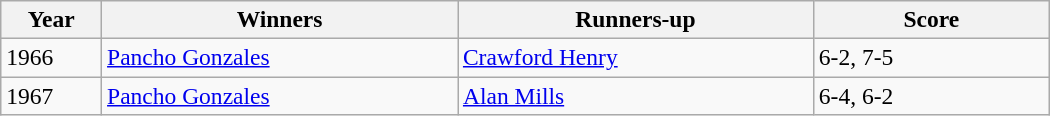<table class="wikitable" style="font-size:98%;">
<tr>
<th style="width:60px;">Year</th>
<th style="width:230px;">Winners</th>
<th style="width:230px;">Runners-up</th>
<th style="width:150px;">Score</th>
</tr>
<tr>
<td>1966</td>
<td> <a href='#'>Pancho Gonzales</a></td>
<td> <a href='#'>Crawford Henry</a></td>
<td>6-2, 7-5</td>
</tr>
<tr>
<td>1967</td>
<td> <a href='#'>Pancho Gonzales</a></td>
<td> <a href='#'>Alan Mills</a></td>
<td>6-4, 6-2</td>
</tr>
</table>
